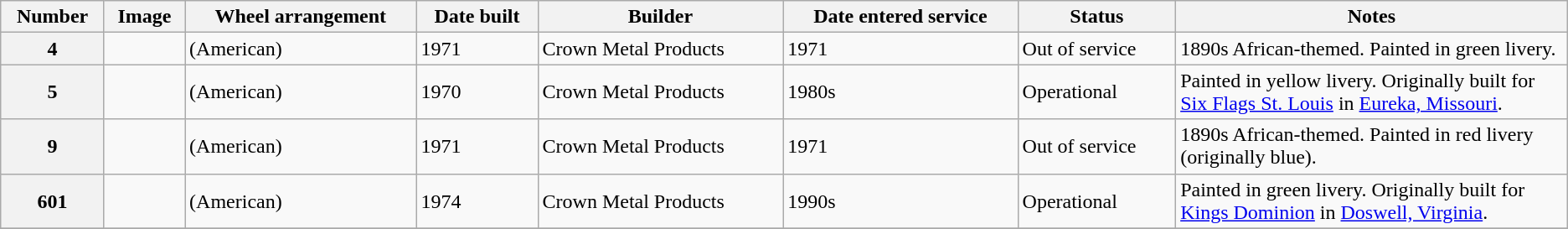<table Class="wikitable plainrowheaders">
<tr>
<th scope="col">Number</th>
<th scope="col">Image</th>
<th scope="col">Wheel arrangement</th>
<th scope="col">Date built</th>
<th scope="col">Builder</th>
<th scope="col">Date entered service</th>
<th scope="col">Status</th>
<th scope="col" style="width:25%;">Notes</th>
</tr>
<tr>
<th scope="row">4</th>
<td></td>
<td> (American)</td>
<td>1971</td>
<td>Crown Metal Products</td>
<td>1971</td>
<td>Out of service</td>
<td>1890s African-themed. Painted in green livery.</td>
</tr>
<tr>
<th scope="row">5</th>
<td></td>
<td> (American)</td>
<td>1970</td>
<td>Crown Metal Products</td>
<td>1980s</td>
<td>Operational</td>
<td>Painted in yellow livery. Originally built for <a href='#'>Six Flags St. Louis</a> in <a href='#'>Eureka, Missouri</a>.</td>
</tr>
<tr>
<th scope="row">9</th>
<td></td>
<td> (American)</td>
<td>1971</td>
<td>Crown Metal Products</td>
<td>1971</td>
<td>Out of service</td>
<td>1890s African-themed. Painted in red livery (originally blue).</td>
</tr>
<tr>
<th scope="row">601</th>
<td></td>
<td> (American)</td>
<td>1974</td>
<td>Crown Metal Products</td>
<td>1990s</td>
<td>Operational</td>
<td>Painted in green livery. Originally built for <a href='#'>Kings Dominion</a> in <a href='#'>Doswell, Virginia</a>.</td>
</tr>
<tr>
</tr>
</table>
